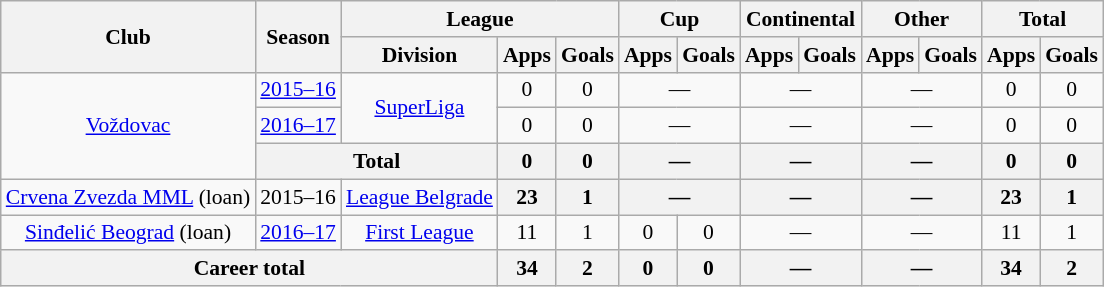<table class="wikitable" style="text-align: center;font-size:90%">
<tr>
<th rowspan="2">Club</th>
<th rowspan="2">Season</th>
<th colspan="3">League</th>
<th colspan="2">Cup</th>
<th colspan="2">Continental</th>
<th colspan="2">Other</th>
<th colspan="2">Total</th>
</tr>
<tr>
<th>Division</th>
<th>Apps</th>
<th>Goals</th>
<th>Apps</th>
<th>Goals</th>
<th>Apps</th>
<th>Goals</th>
<th>Apps</th>
<th>Goals</th>
<th>Apps</th>
<th>Goals</th>
</tr>
<tr>
<td rowspan="3" valign="center"><a href='#'>Voždovac</a></td>
<td><a href='#'>2015–16</a></td>
<td rowspan=2><a href='#'>SuperLiga</a></td>
<td>0</td>
<td>0</td>
<td colspan="2">—</td>
<td colspan="2">—</td>
<td colspan="2">—</td>
<td>0</td>
<td>0</td>
</tr>
<tr>
<td><a href='#'>2016–17</a></td>
<td>0</td>
<td>0</td>
<td colspan="2">—</td>
<td colspan="2">—</td>
<td colspan="2">—</td>
<td>0</td>
<td>0</td>
</tr>
<tr>
<th colspan="2">Total</th>
<th>0</th>
<th>0</th>
<th colspan="2">—</th>
<th colspan="2">—</th>
<th colspan="2">—</th>
<th>0</th>
<th>0</th>
</tr>
<tr>
<td><a href='#'>Crvena Zvezda MML</a> (loan)</td>
<td>2015–16</td>
<td><a href='#'>League Belgrade</a></td>
<th>23</th>
<th>1</th>
<th colspan="2">—</th>
<th colspan="2">—</th>
<th colspan="2">—</th>
<th>23</th>
<th>1</th>
</tr>
<tr>
<td><a href='#'>Sinđelić Beograd</a> (loan)</td>
<td><a href='#'>2016–17</a></td>
<td><a href='#'>First League</a></td>
<td>11</td>
<td>1</td>
<td>0</td>
<td>0</td>
<td colspan="2">—</td>
<td colspan="2">—</td>
<td>11</td>
<td>1</td>
</tr>
<tr>
<th colspan="3">Career total</th>
<th>34</th>
<th>2</th>
<th>0</th>
<th>0</th>
<th colspan="2">—</th>
<th colspan="2">—</th>
<th>34</th>
<th>2</th>
</tr>
</table>
